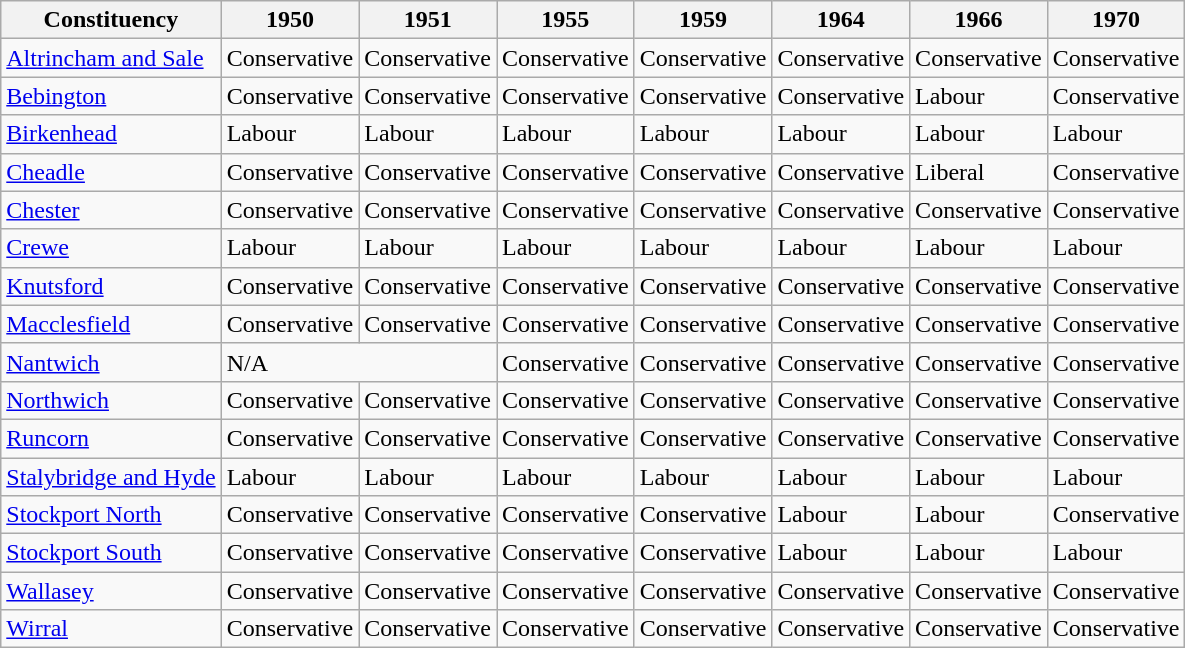<table class="wikitable sortable">
<tr>
<th>Constituency</th>
<th>1950</th>
<th>1951</th>
<th>1955</th>
<th>1959</th>
<th>1964</th>
<th>1966</th>
<th>1970</th>
</tr>
<tr>
<td><a href='#'>Altrincham and Sale</a></td>
<td bgcolor=>Conservative</td>
<td bgcolor=>Conservative</td>
<td bgcolor=>Conservative</td>
<td bgcolor=>Conservative</td>
<td bgcolor=>Conservative</td>
<td bgcolor=>Conservative</td>
<td bgcolor=>Conservative</td>
</tr>
<tr>
<td><a href='#'>Bebington</a></td>
<td bgcolor=>Conservative</td>
<td bgcolor=>Conservative</td>
<td bgcolor=>Conservative</td>
<td bgcolor=>Conservative</td>
<td bgcolor=>Conservative</td>
<td bgcolor=>Labour</td>
<td bgcolor=>Conservative</td>
</tr>
<tr>
<td><a href='#'>Birkenhead</a></td>
<td bgcolor=>Labour</td>
<td bgcolor=>Labour</td>
<td bgcolor=>Labour</td>
<td bgcolor=>Labour</td>
<td bgcolor=>Labour</td>
<td bgcolor=>Labour</td>
<td bgcolor=>Labour</td>
</tr>
<tr>
<td><a href='#'>Cheadle</a></td>
<td bgcolor=>Conservative</td>
<td bgcolor=>Conservative</td>
<td bgcolor=>Conservative</td>
<td bgcolor=>Conservative</td>
<td bgcolor=>Conservative</td>
<td bgcolor=>Liberal</td>
<td bgcolor=>Conservative</td>
</tr>
<tr>
<td><a href='#'>Chester</a></td>
<td bgcolor=>Conservative</td>
<td bgcolor=>Conservative</td>
<td bgcolor=>Conservative</td>
<td bgcolor=>Conservative</td>
<td bgcolor=>Conservative</td>
<td bgcolor=>Conservative</td>
<td bgcolor=>Conservative</td>
</tr>
<tr>
<td><a href='#'>Crewe</a></td>
<td bgcolor=>Labour</td>
<td bgcolor=>Labour</td>
<td bgcolor=>Labour</td>
<td bgcolor=>Labour</td>
<td bgcolor=>Labour</td>
<td bgcolor=>Labour</td>
<td bgcolor=>Labour</td>
</tr>
<tr>
<td><a href='#'>Knutsford</a></td>
<td bgcolor=>Conservative</td>
<td bgcolor=>Conservative</td>
<td bgcolor=>Conservative</td>
<td bgcolor=>Conservative</td>
<td bgcolor=>Conservative</td>
<td bgcolor=>Conservative</td>
<td bgcolor=>Conservative</td>
</tr>
<tr>
<td><a href='#'>Macclesfield</a></td>
<td bgcolor=>Conservative</td>
<td bgcolor=>Conservative</td>
<td bgcolor=>Conservative</td>
<td bgcolor=>Conservative</td>
<td bgcolor=>Conservative</td>
<td bgcolor=>Conservative</td>
<td bgcolor=>Conservative</td>
</tr>
<tr>
<td><a href='#'>Nantwich</a></td>
<td colspan="2">N/A</td>
<td bgcolor=>Conservative</td>
<td bgcolor=>Conservative</td>
<td bgcolor=>Conservative</td>
<td bgcolor=>Conservative</td>
<td bgcolor=>Conservative</td>
</tr>
<tr>
<td><a href='#'>Northwich</a></td>
<td bgcolor=>Conservative</td>
<td bgcolor=>Conservative</td>
<td bgcolor=>Conservative</td>
<td bgcolor=>Conservative</td>
<td bgcolor=>Conservative</td>
<td bgcolor=>Conservative</td>
<td bgcolor=>Conservative</td>
</tr>
<tr>
<td><a href='#'>Runcorn</a></td>
<td bgcolor=>Conservative</td>
<td bgcolor=>Conservative</td>
<td bgcolor=>Conservative</td>
<td bgcolor=>Conservative</td>
<td bgcolor=>Conservative</td>
<td bgcolor=>Conservative</td>
<td bgcolor=>Conservative</td>
</tr>
<tr>
<td><a href='#'>Stalybridge and Hyde</a></td>
<td bgcolor=>Labour</td>
<td bgcolor=>Labour</td>
<td bgcolor=>Labour</td>
<td bgcolor=>Labour</td>
<td bgcolor=>Labour</td>
<td bgcolor=>Labour</td>
<td bgcolor=>Labour</td>
</tr>
<tr>
<td><a href='#'>Stockport North</a></td>
<td bgcolor=>Conservative</td>
<td bgcolor=>Conservative</td>
<td bgcolor=>Conservative</td>
<td bgcolor=>Conservative</td>
<td bgcolor=>Labour</td>
<td bgcolor=>Labour</td>
<td bgcolor=>Conservative</td>
</tr>
<tr>
<td><a href='#'>Stockport South</a></td>
<td bgcolor=>Conservative</td>
<td bgcolor=>Conservative</td>
<td bgcolor=>Conservative</td>
<td bgcolor=>Conservative</td>
<td bgcolor=>Labour</td>
<td bgcolor=>Labour</td>
<td bgcolor=>Labour</td>
</tr>
<tr>
<td><a href='#'>Wallasey</a></td>
<td bgcolor=>Conservative</td>
<td bgcolor=>Conservative</td>
<td bgcolor=>Conservative</td>
<td bgcolor=>Conservative</td>
<td bgcolor=>Conservative</td>
<td bgcolor=>Conservative</td>
<td bgcolor=>Conservative</td>
</tr>
<tr>
<td><a href='#'>Wirral</a></td>
<td bgcolor=>Conservative</td>
<td bgcolor=>Conservative</td>
<td bgcolor=>Conservative</td>
<td bgcolor=>Conservative</td>
<td bgcolor=>Conservative</td>
<td bgcolor=>Conservative</td>
<td bgcolor=>Conservative</td>
</tr>
</table>
